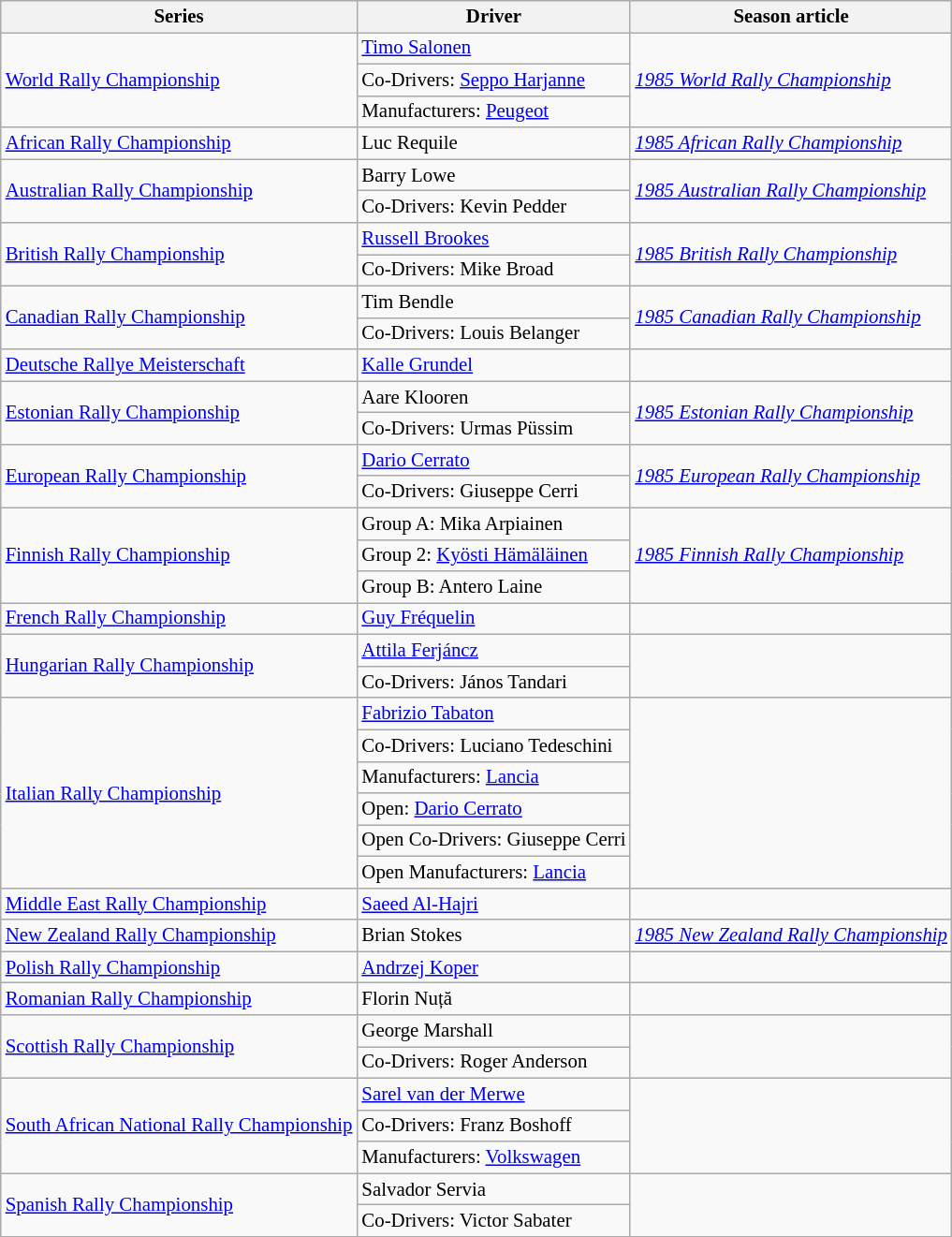<table class="wikitable" style="font-size: 87%;">
<tr>
<th>Series</th>
<th>Driver</th>
<th>Season article</th>
</tr>
<tr>
<td rowspan=3><a href='#'>World Rally Championship</a></td>
<td> <a href='#'>Timo Salonen</a></td>
<td rowspan=3><em><a href='#'>1985 World Rally Championship</a></em></td>
</tr>
<tr>
<td>Co-Drivers:  <a href='#'>Seppo Harjanne</a></td>
</tr>
<tr>
<td>Manufacturers:  <a href='#'>Peugeot</a></td>
</tr>
<tr>
<td><a href='#'>African Rally Championship</a></td>
<td> Luc Requile</td>
<td><em><a href='#'>1985 African Rally Championship</a></em></td>
</tr>
<tr>
<td rowspan=2><a href='#'>Australian Rally Championship</a></td>
<td> Barry Lowe</td>
<td rowspan=2><em><a href='#'>1985 Australian Rally Championship</a></em></td>
</tr>
<tr>
<td>Co-Drivers:  Kevin Pedder</td>
</tr>
<tr>
<td rowspan=2><a href='#'>British Rally Championship</a></td>
<td> <a href='#'>Russell Brookes</a></td>
<td rowspan=2><em><a href='#'>1985 British Rally Championship</a></em></td>
</tr>
<tr>
<td>Co-Drivers:  Mike Broad</td>
</tr>
<tr>
<td rowspan=2><a href='#'>Canadian Rally Championship</a></td>
<td> Tim Bendle</td>
<td rowspan=2><em><a href='#'>1985 Canadian Rally Championship</a></em></td>
</tr>
<tr>
<td>Co-Drivers:  Louis Belanger</td>
</tr>
<tr>
<td><a href='#'>Deutsche Rallye Meisterschaft</a></td>
<td> <a href='#'>Kalle Grundel</a></td>
<td></td>
</tr>
<tr>
<td rowspan=2><a href='#'>Estonian Rally Championship</a></td>
<td> Aare Klooren</td>
<td rowspan=2><em><a href='#'>1985 Estonian Rally Championship</a></em></td>
</tr>
<tr>
<td>Co-Drivers:  Urmas Püssim</td>
</tr>
<tr>
<td rowspan=2><a href='#'>European Rally Championship</a></td>
<td> <a href='#'>Dario Cerrato</a></td>
<td rowspan=2><em><a href='#'>1985 European Rally Championship</a></em></td>
</tr>
<tr>
<td>Co-Drivers:  Giuseppe Cerri</td>
</tr>
<tr>
<td rowspan=3><a href='#'>Finnish Rally Championship</a></td>
<td>Group A:  Mika Arpiainen</td>
<td rowspan=3><em><a href='#'>1985 Finnish Rally Championship</a></em></td>
</tr>
<tr>
<td>Group 2:  <a href='#'>Kyösti Hämäläinen</a></td>
</tr>
<tr>
<td>Group B:  Antero Laine</td>
</tr>
<tr>
<td><a href='#'>French Rally Championship</a></td>
<td> <a href='#'>Guy Fréquelin</a></td>
<td></td>
</tr>
<tr>
<td rowspan=2><a href='#'>Hungarian Rally Championship</a></td>
<td> <a href='#'>Attila Ferjáncz</a></td>
<td rowspan=2></td>
</tr>
<tr>
<td>Co-Drivers:  János Tandari</td>
</tr>
<tr>
<td rowspan=6><a href='#'>Italian Rally Championship</a></td>
<td> <a href='#'>Fabrizio Tabaton</a></td>
<td rowspan=6></td>
</tr>
<tr>
<td>Co-Drivers:  Luciano Tedeschini</td>
</tr>
<tr>
<td>Manufacturers:  <a href='#'>Lancia</a></td>
</tr>
<tr>
<td>Open:  <a href='#'>Dario Cerrato</a></td>
</tr>
<tr>
<td>Open Co-Drivers:  Giuseppe Cerri</td>
</tr>
<tr>
<td>Open Manufacturers:  <a href='#'>Lancia</a></td>
</tr>
<tr>
<td><a href='#'>Middle East Rally Championship</a></td>
<td> <a href='#'>Saeed Al-Hajri</a></td>
<td></td>
</tr>
<tr>
<td><a href='#'>New Zealand Rally Championship</a></td>
<td> Brian Stokes</td>
<td><em><a href='#'>1985 New Zealand Rally Championship</a></em></td>
</tr>
<tr>
<td><a href='#'>Polish Rally Championship</a></td>
<td> <a href='#'>Andrzej Koper</a></td>
<td></td>
</tr>
<tr>
<td><a href='#'>Romanian Rally Championship</a></td>
<td> Florin Nuță</td>
<td></td>
</tr>
<tr>
<td rowspan=2><a href='#'>Scottish Rally Championship</a></td>
<td> George Marshall</td>
<td rowspan=2></td>
</tr>
<tr>
<td>Co-Drivers:  Roger Anderson</td>
</tr>
<tr>
<td rowspan=3><a href='#'>South African National Rally Championship</a></td>
<td> <a href='#'>Sarel van der Merwe</a></td>
<td rowspan=3></td>
</tr>
<tr>
<td>Co-Drivers:  Franz Boshoff</td>
</tr>
<tr>
<td>Manufacturers:  <a href='#'>Volkswagen</a></td>
</tr>
<tr>
<td rowspan=2><a href='#'>Spanish Rally Championship</a></td>
<td> Salvador Servia</td>
<td rowspan=2></td>
</tr>
<tr>
<td>Co-Drivers:  Victor Sabater</td>
</tr>
<tr>
</tr>
</table>
